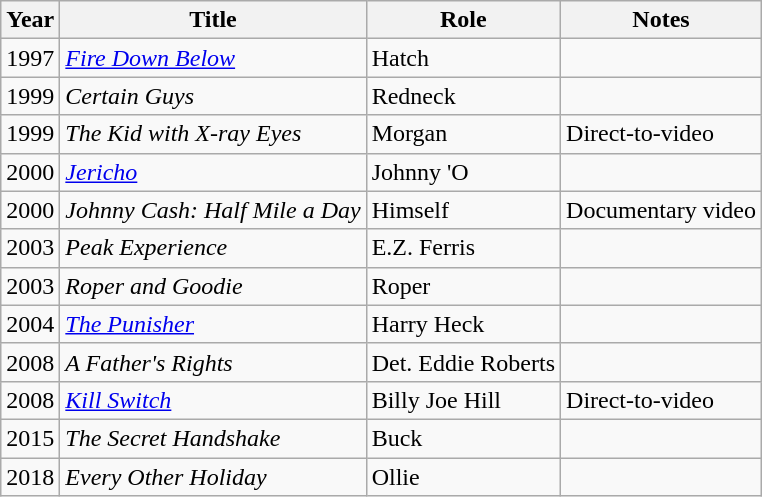<table class="wikitable sortable">
<tr>
<th>Year</th>
<th>Title</th>
<th>Role</th>
<th>Notes</th>
</tr>
<tr>
<td>1997</td>
<td><a href='#'><em>Fire Down Below</em></a></td>
<td>Hatch</td>
<td></td>
</tr>
<tr>
<td>1999</td>
<td><em>Certain Guys</em></td>
<td>Redneck</td>
<td></td>
</tr>
<tr>
<td>1999</td>
<td><em>The Kid with X-ray Eyes</em></td>
<td>Morgan</td>
<td>Direct-to-video</td>
</tr>
<tr>
<td>2000</td>
<td><a href='#'><em>Jericho</em></a></td>
<td>Johnny 'O</td>
<td></td>
</tr>
<tr>
<td>2000</td>
<td><em>Johnny Cash: Half Mile a Day</em></td>
<td>Himself</td>
<td>Documentary video</td>
</tr>
<tr>
<td>2003</td>
<td><em>Peak Experience</em></td>
<td>E.Z. Ferris</td>
<td></td>
</tr>
<tr>
<td>2003</td>
<td><em>Roper and Goodie</em></td>
<td>Roper</td>
<td></td>
</tr>
<tr>
<td>2004</td>
<td><a href='#'><em>The Punisher</em></a></td>
<td>Harry Heck</td>
<td></td>
</tr>
<tr>
<td>2008</td>
<td><em>A Father's Rights</em></td>
<td>Det. Eddie Roberts</td>
<td></td>
</tr>
<tr>
<td>2008</td>
<td><a href='#'><em>Kill Switch</em></a></td>
<td>Billy Joe Hill</td>
<td>Direct-to-video</td>
</tr>
<tr>
<td>2015</td>
<td><em>The Secret Handshake</em></td>
<td>Buck</td>
<td></td>
</tr>
<tr>
<td>2018</td>
<td><em>Every Other Holiday</em></td>
<td>Ollie</td>
<td></td>
</tr>
</table>
